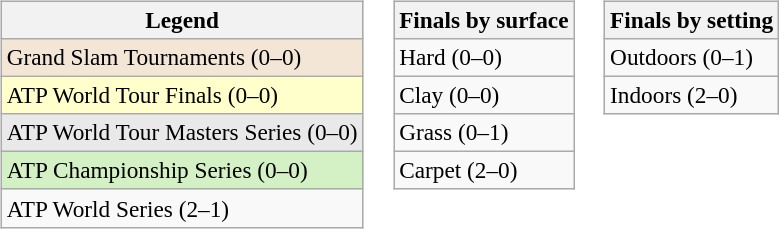<table>
<tr valign=top>
<td><br><table class=wikitable style=font-size:97%>
<tr>
<th>Legend</th>
</tr>
<tr style="background:#f3e6d7;">
<td>Grand Slam Tournaments (0–0)</td>
</tr>
<tr style="background:#ffc;">
<td>ATP World Tour Finals (0–0)</td>
</tr>
<tr style="background:#e9e9e9;">
<td>ATP World Tour Masters Series (0–0)</td>
</tr>
<tr style="background:#d4f1c5;">
<td>ATP Championship Series (0–0)</td>
</tr>
<tr>
<td>ATP World Series (2–1)</td>
</tr>
</table>
</td>
<td><br><table class=wikitable style=font-size:97%>
<tr>
<th>Finals by surface</th>
</tr>
<tr>
<td>Hard (0–0)</td>
</tr>
<tr>
<td>Clay (0–0)</td>
</tr>
<tr>
<td>Grass (0–1)</td>
</tr>
<tr>
<td>Carpet (2–0)</td>
</tr>
</table>
</td>
<td><br><table class=wikitable style=font-size:97%>
<tr>
<th>Finals by setting</th>
</tr>
<tr>
<td>Outdoors (0–1)</td>
</tr>
<tr>
<td>Indoors (2–0)</td>
</tr>
</table>
</td>
</tr>
</table>
